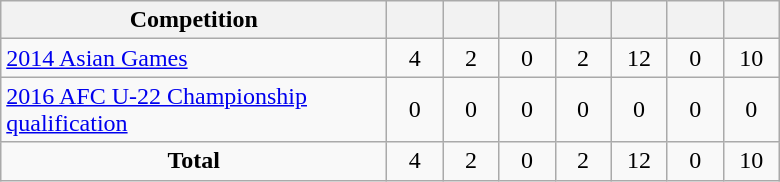<table class="wikitable" style="text-align: center;">
<tr>
<th width=250>Competition</th>
<th width=30></th>
<th width=30></th>
<th width=30></th>
<th width=30></th>
<th width=30></th>
<th width=30></th>
<th width=30></th>
</tr>
<tr>
<td align="left"><a href='#'>2014 Asian Games</a></td>
<td>4</td>
<td>2</td>
<td>0</td>
<td>2</td>
<td>12</td>
<td>0</td>
<td>10</td>
</tr>
<tr>
<td align="left"><a href='#'>2016 AFC U-22 Championship qualification</a></td>
<td>0</td>
<td>0</td>
<td>0</td>
<td>0</td>
<td>0</td>
<td>0</td>
<td>0</td>
</tr>
<tr>
<td><strong>Total</strong></td>
<td>4</td>
<td>2</td>
<td>0</td>
<td>2</td>
<td>12</td>
<td>0</td>
<td>10</td>
</tr>
</table>
